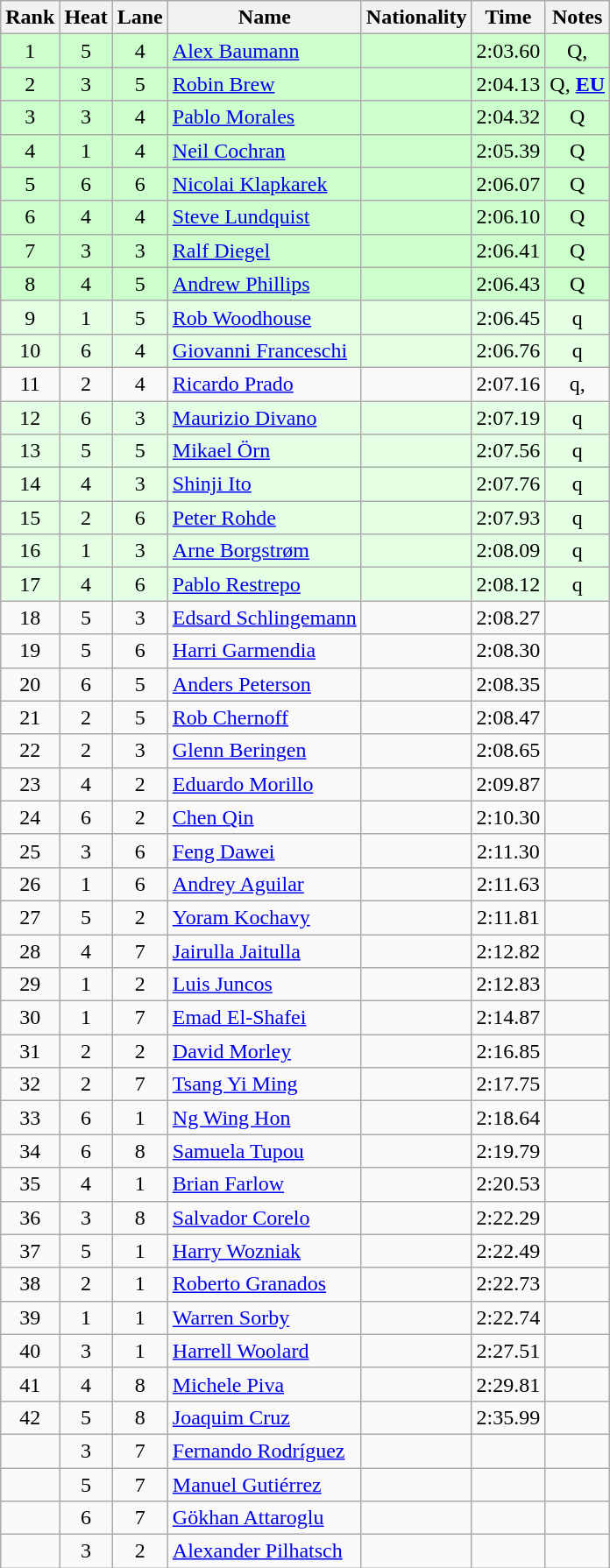<table class="wikitable sortable" style="text-align:center">
<tr>
<th>Rank</th>
<th>Heat</th>
<th>Lane</th>
<th>Name</th>
<th>Nationality</th>
<th>Time</th>
<th>Notes</th>
</tr>
<tr bgcolor=#cfc>
<td>1</td>
<td>5</td>
<td>4</td>
<td align=left><a href='#'>Alex Baumann</a></td>
<td align=left></td>
<td>2:03.60</td>
<td>Q, </td>
</tr>
<tr bgcolor=#cfc>
<td>2</td>
<td>3</td>
<td>5</td>
<td align=left><a href='#'>Robin Brew</a></td>
<td align=left></td>
<td>2:04.13</td>
<td>Q, <strong><a href='#'>EU</a></strong></td>
</tr>
<tr bgcolor=#cfc>
<td>3</td>
<td>3</td>
<td>4</td>
<td align=left><a href='#'>Pablo Morales</a></td>
<td align=left></td>
<td>2:04.32</td>
<td>Q</td>
</tr>
<tr bgcolor=#cfc>
<td>4</td>
<td>1</td>
<td>4</td>
<td align=left><a href='#'>Neil Cochran</a></td>
<td align=left></td>
<td>2:05.39</td>
<td>Q</td>
</tr>
<tr bgcolor=#cfc>
<td>5</td>
<td>6</td>
<td>6</td>
<td align=left><a href='#'>Nicolai Klapkarek</a></td>
<td align=left></td>
<td>2:06.07</td>
<td>Q</td>
</tr>
<tr bgcolor=#cfc>
<td>6</td>
<td>4</td>
<td>4</td>
<td align=left><a href='#'>Steve Lundquist</a></td>
<td align=left></td>
<td>2:06.10</td>
<td>Q</td>
</tr>
<tr bgcolor=#cfc>
<td>7</td>
<td>3</td>
<td>3</td>
<td align=left><a href='#'>Ralf Diegel</a></td>
<td align=left></td>
<td>2:06.41</td>
<td>Q</td>
</tr>
<tr bgcolor=#cfc>
<td>8</td>
<td>4</td>
<td>5</td>
<td align=left><a href='#'>Andrew Phillips</a></td>
<td align=left></td>
<td>2:06.43</td>
<td>Q</td>
</tr>
<tr bgcolor=e5ffe5>
<td>9</td>
<td>1</td>
<td>5</td>
<td align=left><a href='#'>Rob Woodhouse</a></td>
<td align=left></td>
<td>2:06.45</td>
<td>q</td>
</tr>
<tr bgcolor=e5ffe5>
<td>10</td>
<td>6</td>
<td>4</td>
<td align=left><a href='#'>Giovanni Franceschi</a></td>
<td align=left></td>
<td>2:06.76</td>
<td>q</td>
</tr>
<tr>
<td>11</td>
<td>2</td>
<td>4</td>
<td align=left><a href='#'>Ricardo Prado</a></td>
<td align=left></td>
<td>2:07.16</td>
<td>q, </td>
</tr>
<tr bgcolor=e5ffe5>
<td>12</td>
<td>6</td>
<td>3</td>
<td align=left><a href='#'>Maurizio Divano</a></td>
<td align=left></td>
<td>2:07.19</td>
<td>q</td>
</tr>
<tr bgcolor=e5ffe5>
<td>13</td>
<td>5</td>
<td>5</td>
<td align=left><a href='#'>Mikael Örn</a></td>
<td align=left></td>
<td>2:07.56</td>
<td>q</td>
</tr>
<tr bgcolor=e5ffe5>
<td>14</td>
<td>4</td>
<td>3</td>
<td align=left><a href='#'>Shinji Ito</a></td>
<td align=left></td>
<td>2:07.76</td>
<td>q</td>
</tr>
<tr bgcolor=e5ffe5>
<td>15</td>
<td>2</td>
<td>6</td>
<td align=left><a href='#'>Peter Rohde</a></td>
<td align=left></td>
<td>2:07.93</td>
<td>q</td>
</tr>
<tr bgcolor=e5ffe5>
<td>16</td>
<td>1</td>
<td>3</td>
<td align=left><a href='#'>Arne Borgstrøm</a></td>
<td align=left></td>
<td>2:08.09</td>
<td>q</td>
</tr>
<tr bgcolor=e5ffe5>
<td>17</td>
<td>4</td>
<td>6</td>
<td align=left><a href='#'>Pablo Restrepo</a></td>
<td align=left></td>
<td>2:08.12</td>
<td>q</td>
</tr>
<tr>
<td>18</td>
<td>5</td>
<td>3</td>
<td align=left><a href='#'>Edsard Schlingemann</a></td>
<td align=left></td>
<td>2:08.27</td>
<td></td>
</tr>
<tr>
<td>19</td>
<td>5</td>
<td>6</td>
<td align=left><a href='#'>Harri Garmendia</a></td>
<td align=left></td>
<td>2:08.30</td>
<td></td>
</tr>
<tr>
<td>20</td>
<td>6</td>
<td>5</td>
<td align=left><a href='#'>Anders Peterson</a></td>
<td align=left></td>
<td>2:08.35</td>
<td></td>
</tr>
<tr>
<td>21</td>
<td>2</td>
<td>5</td>
<td align=left><a href='#'>Rob Chernoff</a></td>
<td align=left></td>
<td>2:08.47</td>
<td></td>
</tr>
<tr>
<td>22</td>
<td>2</td>
<td>3</td>
<td align=left><a href='#'>Glenn Beringen</a></td>
<td align=left></td>
<td>2:08.65</td>
<td></td>
</tr>
<tr>
<td>23</td>
<td>4</td>
<td>2</td>
<td align=left><a href='#'>Eduardo Morillo</a></td>
<td align=left></td>
<td>2:09.87</td>
<td></td>
</tr>
<tr>
<td>24</td>
<td>6</td>
<td>2</td>
<td align=left><a href='#'>Chen Qin</a></td>
<td align=left></td>
<td>2:10.30</td>
<td></td>
</tr>
<tr>
<td>25</td>
<td>3</td>
<td>6</td>
<td align=left><a href='#'>Feng Dawei</a></td>
<td align=left></td>
<td>2:11.30</td>
<td></td>
</tr>
<tr>
<td>26</td>
<td>1</td>
<td>6</td>
<td align=left><a href='#'>Andrey Aguilar</a></td>
<td align=left></td>
<td>2:11.63</td>
<td></td>
</tr>
<tr>
<td>27</td>
<td>5</td>
<td>2</td>
<td align=left><a href='#'>Yoram Kochavy</a></td>
<td align=left></td>
<td>2:11.81</td>
<td></td>
</tr>
<tr>
<td>28</td>
<td>4</td>
<td>7</td>
<td align=left><a href='#'>Jairulla Jaitulla</a></td>
<td align=left></td>
<td>2:12.82</td>
<td></td>
</tr>
<tr>
<td>29</td>
<td>1</td>
<td>2</td>
<td align=left><a href='#'>Luis Juncos</a></td>
<td align=left></td>
<td>2:12.83</td>
<td></td>
</tr>
<tr>
<td>30</td>
<td>1</td>
<td>7</td>
<td align=left><a href='#'>Emad El-Shafei</a></td>
<td align=left></td>
<td>2:14.87</td>
<td></td>
</tr>
<tr>
<td>31</td>
<td>2</td>
<td>2</td>
<td align=left><a href='#'>David Morley</a></td>
<td align=left></td>
<td>2:16.85</td>
<td></td>
</tr>
<tr>
<td>32</td>
<td>2</td>
<td>7</td>
<td align=left><a href='#'>Tsang Yi Ming</a></td>
<td align=left></td>
<td>2:17.75</td>
<td></td>
</tr>
<tr>
<td>33</td>
<td>6</td>
<td>1</td>
<td align=left><a href='#'>Ng Wing Hon</a></td>
<td align=left></td>
<td>2:18.64</td>
<td></td>
</tr>
<tr>
<td>34</td>
<td>6</td>
<td>8</td>
<td align=left><a href='#'>Samuela Tupou</a></td>
<td align=left></td>
<td>2:19.79</td>
<td></td>
</tr>
<tr>
<td>35</td>
<td>4</td>
<td>1</td>
<td align=left><a href='#'>Brian Farlow</a></td>
<td align=left></td>
<td>2:20.53</td>
<td></td>
</tr>
<tr>
<td>36</td>
<td>3</td>
<td>8</td>
<td align=left><a href='#'>Salvador Corelo</a></td>
<td align=left></td>
<td>2:22.29</td>
<td></td>
</tr>
<tr>
<td>37</td>
<td>5</td>
<td>1</td>
<td align=left><a href='#'>Harry Wozniak</a></td>
<td align=left></td>
<td>2:22.49</td>
<td></td>
</tr>
<tr>
<td>38</td>
<td>2</td>
<td>1</td>
<td align=left><a href='#'>Roberto Granados</a></td>
<td align=left></td>
<td>2:22.73</td>
<td></td>
</tr>
<tr>
<td>39</td>
<td>1</td>
<td>1</td>
<td align=left><a href='#'>Warren Sorby</a></td>
<td align=left></td>
<td>2:22.74</td>
<td></td>
</tr>
<tr>
<td>40</td>
<td>3</td>
<td>1</td>
<td align=left><a href='#'>Harrell Woolard</a></td>
<td align=left></td>
<td>2:27.51</td>
<td></td>
</tr>
<tr>
<td>41</td>
<td>4</td>
<td>8</td>
<td align=left><a href='#'>Michele Piva</a></td>
<td align=left></td>
<td>2:29.81</td>
<td></td>
</tr>
<tr>
<td>42</td>
<td>5</td>
<td>8</td>
<td align=left><a href='#'>Joaquim Cruz</a></td>
<td align=left></td>
<td>2:35.99</td>
<td></td>
</tr>
<tr>
<td></td>
<td>3</td>
<td>7</td>
<td align=left><a href='#'>Fernando Rodríguez</a></td>
<td align=left></td>
<td></td>
<td></td>
</tr>
<tr>
<td></td>
<td>5</td>
<td>7</td>
<td align=left><a href='#'>Manuel Gutiérrez</a></td>
<td align=left></td>
<td></td>
<td></td>
</tr>
<tr>
<td></td>
<td>6</td>
<td>7</td>
<td align=left><a href='#'>Gökhan Attaroglu</a></td>
<td align=left></td>
<td></td>
<td></td>
</tr>
<tr>
<td></td>
<td>3</td>
<td>2</td>
<td align=left><a href='#'>Alexander Pilhatsch</a></td>
<td align=left></td>
<td></td>
<td></td>
</tr>
</table>
